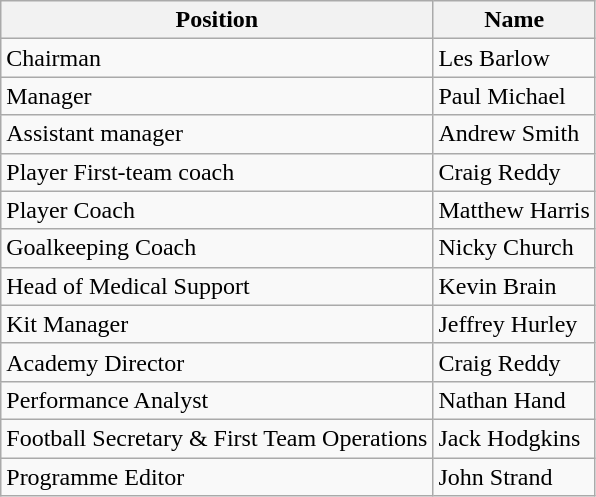<table class="wikitable">
<tr>
<th>Position</th>
<th>Name</th>
</tr>
<tr>
<td>Chairman</td>
<td>Les Barlow</td>
</tr>
<tr>
<td>Manager</td>
<td>Paul Michael</td>
</tr>
<tr>
<td>Assistant manager</td>
<td>Andrew Smith</td>
</tr>
<tr>
<td>Player First-team coach</td>
<td>Craig Reddy</td>
</tr>
<tr>
<td>Player Coach</td>
<td>Matthew Harris</td>
</tr>
<tr>
<td>Goalkeeping Coach</td>
<td>Nicky Church</td>
</tr>
<tr>
<td>Head of Medical Support</td>
<td>Kevin Brain</td>
</tr>
<tr>
<td>Kit Manager</td>
<td>Jeffrey Hurley</td>
</tr>
<tr>
<td>Academy Director</td>
<td>Craig Reddy</td>
</tr>
<tr>
<td>Performance Analyst</td>
<td>Nathan Hand</td>
</tr>
<tr>
<td>Football Secretary & First Team Operations</td>
<td>Jack Hodgkins</td>
</tr>
<tr>
<td>Programme Editor</td>
<td>John Strand</td>
</tr>
</table>
